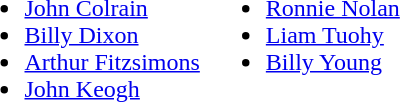<table>
<tr style="vertical-align:top">
<td><br><ul><li> <a href='#'>John Colrain</a></li><li> <a href='#'>Billy Dixon</a></li><li> <a href='#'>Arthur Fitzsimons</a></li><li> <a href='#'>John Keogh</a></li></ul></td>
<td><br><ul><li> <a href='#'>Ronnie Nolan</a></li><li> <a href='#'>Liam Tuohy</a></li><li> <a href='#'>Billy Young</a></li></ul></td>
</tr>
</table>
